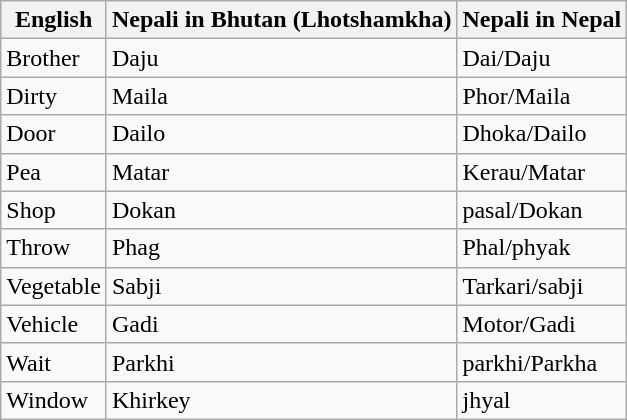<table class="wikitable">
<tr>
<th>English</th>
<th>Nepali in Bhutan (Lhotshamkha)</th>
<th>Nepali in Nepal</th>
</tr>
<tr>
<td>Brother</td>
<td>Daju</td>
<td>Dai/Daju</td>
</tr>
<tr>
<td>Dirty</td>
<td>Maila</td>
<td>Phor/Maila</td>
</tr>
<tr>
<td>Door</td>
<td>Dailo</td>
<td>Dhoka/Dailo</td>
</tr>
<tr>
<td>Pea</td>
<td>Matar</td>
<td>Kerau/Matar</td>
</tr>
<tr>
<td>Shop</td>
<td>Dokan</td>
<td>pasal/Dokan</td>
</tr>
<tr>
<td>Throw</td>
<td>Phag</td>
<td>Phal/phyak</td>
</tr>
<tr>
<td>Vegetable</td>
<td>Sabji</td>
<td>Tarkari/sabji</td>
</tr>
<tr>
<td>Vehicle</td>
<td>Gadi</td>
<td>Motor/Gadi</td>
</tr>
<tr>
<td>Wait</td>
<td>Parkhi</td>
<td>parkhi/Parkha</td>
</tr>
<tr>
<td>Window</td>
<td>Khirkey</td>
<td>jhyal</td>
</tr>
</table>
